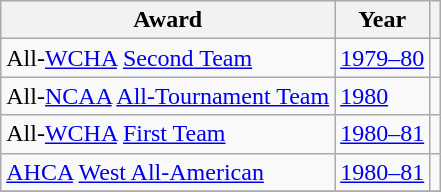<table class="wikitable">
<tr>
<th>Award</th>
<th>Year</th>
<th></th>
</tr>
<tr>
<td>All-<a href='#'>WCHA</a> <a href='#'>Second Team</a></td>
<td><a href='#'>1979–80</a></td>
<td></td>
</tr>
<tr>
<td>All-<a href='#'>NCAA</a> <a href='#'>All-Tournament Team</a></td>
<td><a href='#'>1980</a></td>
<td></td>
</tr>
<tr>
<td>All-<a href='#'>WCHA</a> <a href='#'>First Team</a></td>
<td><a href='#'>1980–81</a></td>
<td></td>
</tr>
<tr>
<td><a href='#'>AHCA</a> <a href='#'>West All-American</a></td>
<td><a href='#'>1980–81</a></td>
<td></td>
</tr>
<tr>
</tr>
</table>
